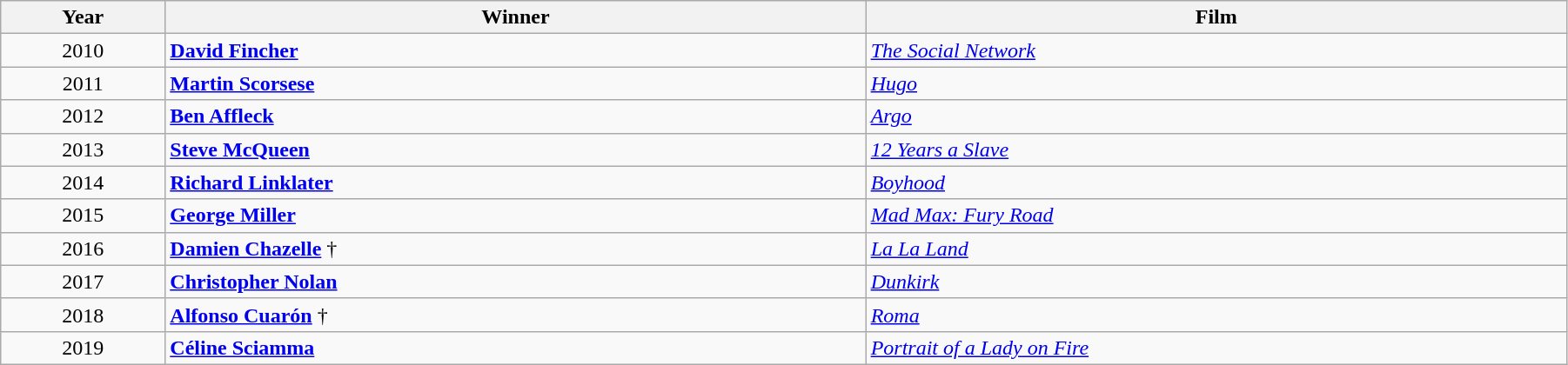<table class="wikitable" width="95%" cellpadding="5">
<tr>
<th width="100"><strong>Year</strong></th>
<th width="450"><strong>Winner</strong></th>
<th width="450"><strong>Film</strong></th>
</tr>
<tr>
<td style="text-align:center;">2010</td>
<td><strong><a href='#'>David Fincher</a></strong></td>
<td><em><a href='#'>The Social Network</a></em></td>
</tr>
<tr>
<td style="text-align:center;">2011</td>
<td><strong><a href='#'>Martin Scorsese</a></strong></td>
<td><em><a href='#'>Hugo</a></em></td>
</tr>
<tr>
<td style="text-align:center;">2012</td>
<td><strong><a href='#'>Ben Affleck</a></strong></td>
<td><em><a href='#'>Argo</a></em></td>
</tr>
<tr>
<td style="text-align:center;">2013</td>
<td><strong><a href='#'>Steve McQueen</a></strong></td>
<td><em><a href='#'>12 Years a Slave</a></em></td>
</tr>
<tr>
<td style="text-align:center;">2014</td>
<td><strong><a href='#'>Richard Linklater</a></strong></td>
<td><em><a href='#'>Boyhood</a></em></td>
</tr>
<tr>
<td style="text-align:center;">2015</td>
<td><strong><a href='#'>George Miller</a></strong></td>
<td><em><a href='#'>Mad Max: Fury Road</a></em></td>
</tr>
<tr>
<td style="text-align:center;">2016</td>
<td><strong><a href='#'>Damien Chazelle</a></strong> †</td>
<td><em><a href='#'>La La Land</a></em></td>
</tr>
<tr>
<td style="text-align:center;">2017</td>
<td><strong><a href='#'>Christopher Nolan</a></strong></td>
<td><em><a href='#'>Dunkirk</a></em></td>
</tr>
<tr>
<td style="text-align:center;">2018</td>
<td><strong><a href='#'>Alfonso Cuarón</a></strong> †</td>
<td><em><a href='#'>Roma</a></em></td>
</tr>
<tr>
<td style="text-align:center;">2019</td>
<td><strong><a href='#'>Céline Sciamma</a></strong></td>
<td><em><a href='#'>Portrait of a Lady on Fire</a></em></td>
</tr>
</table>
